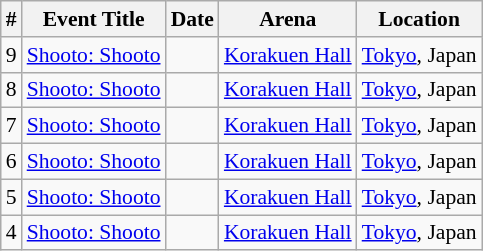<table class="sortable wikitable succession-box" style="font-size:90%;">
<tr>
<th scope="col">#</th>
<th scope="col">Event Title</th>
<th scope="col">Date</th>
<th scope="col">Arena</th>
<th scope="col">Location</th>
</tr>
<tr>
<td align=center>9</td>
<td><a href='#'>Shooto: Shooto</a></td>
<td></td>
<td><a href='#'>Korakuen Hall</a></td>
<td><a href='#'>Tokyo</a>, Japan</td>
</tr>
<tr>
<td align=center>8</td>
<td><a href='#'>Shooto: Shooto</a></td>
<td></td>
<td><a href='#'>Korakuen Hall</a></td>
<td><a href='#'>Tokyo</a>, Japan</td>
</tr>
<tr>
<td align=center>7</td>
<td><a href='#'>Shooto: Shooto</a></td>
<td></td>
<td><a href='#'>Korakuen Hall</a></td>
<td><a href='#'>Tokyo</a>, Japan</td>
</tr>
<tr>
<td align=center>6</td>
<td><a href='#'>Shooto: Shooto</a></td>
<td></td>
<td><a href='#'>Korakuen Hall</a></td>
<td><a href='#'>Tokyo</a>, Japan</td>
</tr>
<tr>
<td align=center>5</td>
<td><a href='#'>Shooto: Shooto</a></td>
<td></td>
<td><a href='#'>Korakuen Hall</a></td>
<td><a href='#'>Tokyo</a>, Japan</td>
</tr>
<tr>
<td align=center>4</td>
<td><a href='#'>Shooto: Shooto</a></td>
<td></td>
<td><a href='#'>Korakuen Hall</a></td>
<td><a href='#'>Tokyo</a>, Japan</td>
</tr>
</table>
